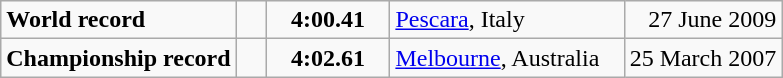<table class="wikitable">
<tr>
<td><strong>World record</strong></td>
<td style="padding-right:1em"></td>
<td style="text-align:center;padding-left:1em; padding-right:1em;"><strong>4:00.41</strong></td>
<td style="padding-right:1em"><a href='#'>Pescara</a>, Italy</td>
<td align=right>27 June 2009</td>
</tr>
<tr>
<td><strong>Championship record</strong></td>
<td style="padding-right:1em"></td>
<td style="text-align:center;padding-left:1em; padding-right:1em;"><strong>4:02.61</strong></td>
<td style="padding-right:1em"><a href='#'>Melbourne</a>, Australia</td>
<td align=right>25 March 2007</td>
</tr>
</table>
